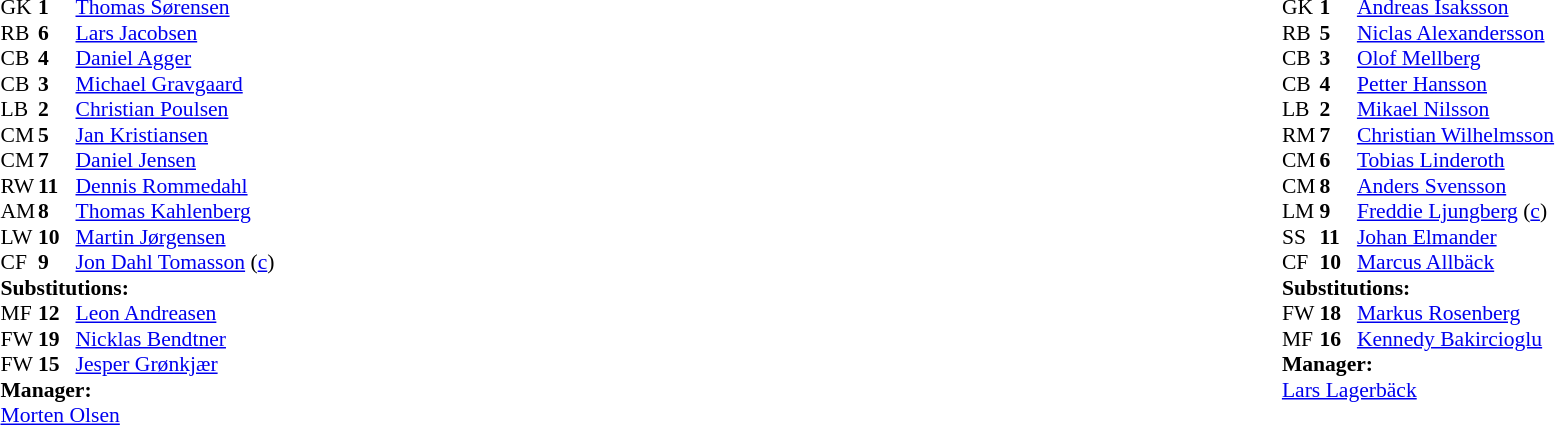<table style="width:100%;">
<tr>
<td style="vertical-align:top; width:40%;"><br><table style="font-size:90%" cellspacing="0" cellpadding="0">
<tr>
<th width="25"></th>
<th width="25"></th>
</tr>
<tr>
<td>GK</td>
<td><strong>1</strong></td>
<td><a href='#'>Thomas Sørensen</a></td>
</tr>
<tr>
<td>RB</td>
<td><strong>6</strong></td>
<td><a href='#'>Lars Jacobsen</a></td>
</tr>
<tr>
<td>CB</td>
<td><strong>4</strong></td>
<td><a href='#'>Daniel Agger</a></td>
</tr>
<tr>
<td>CB</td>
<td><strong>3</strong></td>
<td><a href='#'>Michael Gravgaard</a></td>
</tr>
<tr>
<td>LB</td>
<td><strong>2</strong></td>
<td><a href='#'>Christian Poulsen</a></td>
<td></td>
</tr>
<tr>
<td>CM</td>
<td><strong>5</strong></td>
<td><a href='#'>Jan Kristiansen</a></td>
<td></td>
<td></td>
</tr>
<tr>
<td>CM</td>
<td><strong>7</strong></td>
<td><a href='#'>Daniel Jensen</a></td>
<td></td>
<td></td>
</tr>
<tr>
<td>RW</td>
<td><strong>11</strong></td>
<td><a href='#'>Dennis Rommedahl</a></td>
</tr>
<tr>
<td>AM</td>
<td><strong>8</strong></td>
<td><a href='#'>Thomas Kahlenberg</a></td>
<td></td>
<td></td>
</tr>
<tr>
<td>LW</td>
<td><strong>10</strong></td>
<td><a href='#'>Martin Jørgensen</a></td>
</tr>
<tr>
<td>CF</td>
<td><strong>9</strong></td>
<td><a href='#'>Jon Dahl Tomasson</a> (<a href='#'>c</a>)</td>
</tr>
<tr>
<td colspan=3><strong>Substitutions:</strong></td>
</tr>
<tr>
<td>MF</td>
<td><strong>12</strong></td>
<td><a href='#'>Leon Andreasen</a></td>
<td></td>
<td></td>
</tr>
<tr>
<td>FW</td>
<td><strong>19</strong></td>
<td><a href='#'>Nicklas Bendtner</a></td>
<td></td>
<td></td>
</tr>
<tr>
<td>FW</td>
<td><strong>15</strong></td>
<td><a href='#'>Jesper Grønkjær</a></td>
<td></td>
<td></td>
</tr>
<tr>
<td colspan=3><strong>Manager:</strong></td>
</tr>
<tr>
<td colspan=3><a href='#'>Morten Olsen</a></td>
</tr>
</table>
</td>
<td valign="top"></td>
<td style="vertical-align:top; width:50%;"><br><table style="font-size:90%; margin:auto;" cellspacing="0" cellpadding="0">
<tr>
<th width=25></th>
<th width=25></th>
</tr>
<tr>
<td>GK</td>
<td><strong>1</strong></td>
<td><a href='#'>Andreas Isaksson</a></td>
</tr>
<tr>
<td>RB</td>
<td><strong>5</strong></td>
<td><a href='#'>Niclas Alexandersson</a></td>
<td></td>
</tr>
<tr>
<td>CB</td>
<td><strong>3</strong></td>
<td><a href='#'>Olof Mellberg</a></td>
</tr>
<tr>
<td>CB</td>
<td><strong>4</strong></td>
<td><a href='#'>Petter Hansson</a></td>
</tr>
<tr>
<td>LB</td>
<td><strong>2</strong></td>
<td><a href='#'>Mikael Nilsson</a></td>
</tr>
<tr>
<td>RM</td>
<td><strong>7</strong></td>
<td><a href='#'>Christian Wilhelmsson</a></td>
</tr>
<tr>
<td>CM</td>
<td><strong>6</strong></td>
<td><a href='#'>Tobias Linderoth</a></td>
<td></td>
</tr>
<tr>
<td>CM</td>
<td><strong>8</strong></td>
<td><a href='#'>Anders Svensson</a></td>
</tr>
<tr>
<td>LM</td>
<td><strong>9</strong></td>
<td><a href='#'>Freddie Ljungberg</a> (<a href='#'>c</a>)</td>
</tr>
<tr>
<td>SS</td>
<td><strong>11</strong></td>
<td><a href='#'>Johan Elmander</a></td>
<td></td>
<td></td>
</tr>
<tr>
<td>CF</td>
<td><strong>10</strong></td>
<td><a href='#'>Marcus Allbäck</a></td>
<td></td>
<td></td>
</tr>
<tr>
<td colspan=3><strong>Substitutions:</strong></td>
</tr>
<tr>
<td>FW</td>
<td><strong>18</strong></td>
<td><a href='#'>Markus Rosenberg</a></td>
<td></td>
<td></td>
</tr>
<tr>
<td>MF</td>
<td><strong>16</strong></td>
<td><a href='#'>Kennedy Bakircioglu</a></td>
<td></td>
<td></td>
</tr>
<tr>
<td colspan=3><strong>Manager:</strong></td>
</tr>
<tr>
<td colspan=3><a href='#'>Lars Lagerbäck</a></td>
</tr>
</table>
</td>
</tr>
</table>
